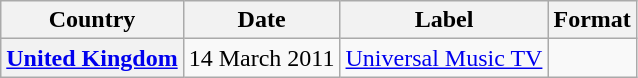<table class="wikitable plainrowheaders" style="text-align:center;">
<tr>
<th>Country</th>
<th>Date</th>
<th>Label</th>
<th>Format</th>
</tr>
<tr>
<th scope="row"><a href='#'>United Kingdom</a></th>
<td>14 March 2011</td>
<td><a href='#'>Universal Music TV</a></td>
<td></td>
</tr>
</table>
